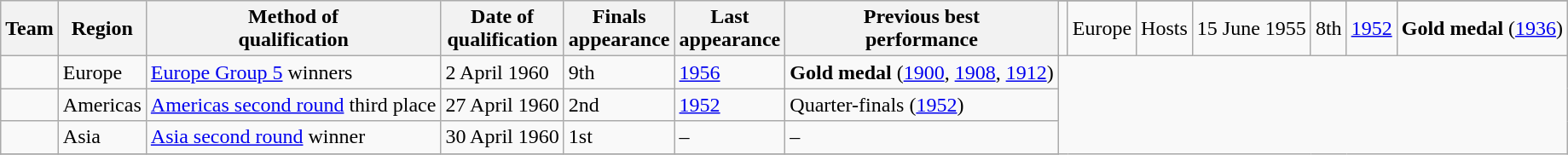<table class="wikitable sortable">
<tr>
<th rowspan=2>Team</th>
<th rowspan=2>Region</th>
<th rowspan=2>Method of<br>qualification</th>
<th rowspan=2>Date of<br>qualification</th>
<th rowspan=2 data-sort-type="number">Finals<br>appearance</th>
<th rowspan=2>Last<br>appearance</th>
<th rowspan=2>Previous best<br>performance</th>
</tr>
<tr>
<td style=white-space:nowrap></td>
<td>Europe</td>
<td>Hosts</td>
<td>15 June 1955</td>
<td>8th</td>
<td><a href='#'>1952</a></td>
<td data-sort-value="8"><strong>Gold medal</strong> (<a href='#'>1936</a>)</td>
</tr>
<tr>
<td style=white-space:nowrap></td>
<td>Europe</td>
<td><a href='#'>Europe Group 5</a> winners</td>
<td>2 April 1960</td>
<td>9th</td>
<td><a href='#'>1956</a></td>
<td data-sort-value="8"><strong>Gold medal</strong> (<a href='#'>1900</a>, <a href='#'>1908</a>, <a href='#'>1912</a>)</td>
</tr>
<tr>
<td style=white-space:nowrap></td>
<td>Americas</td>
<td><a href='#'>Americas second round</a> third place</td>
<td>27 April 1960</td>
<td>2nd</td>
<td><a href='#'>1952</a></td>
<td data-sort-value="4">Quarter-finals (<a href='#'>1952</a>)</td>
</tr>
<tr>
<td style=white-space:nowrap></td>
<td>Asia</td>
<td><a href='#'>Asia second round</a> winner</td>
<td>30 April 1960</td>
<td>1st</td>
<td>–</td>
<td data-sort-value="1">–</td>
</tr>
<tr>
</tr>
</table>
